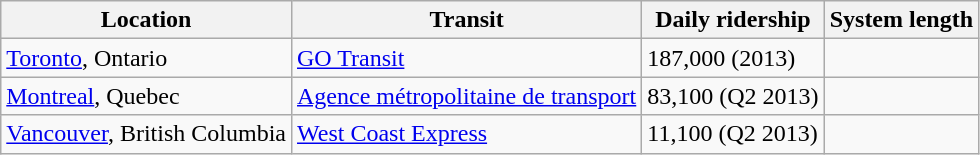<table class="wikitable" style="margin-left:20px;">
<tr>
<th align=left>Location</th>
<th align=left>Transit</th>
<th align=left>Daily ridership</th>
<th align=left>System length</th>
</tr>
<tr>
<td><a href='#'>Toronto</a>, Ontario</td>
<td><a href='#'>GO Transit</a></td>
<td>187,000 (2013)</td>
<td></td>
</tr>
<tr>
<td><a href='#'>Montreal</a>, Quebec</td>
<td><a href='#'>Agence métropolitaine de transport</a></td>
<td>83,100 (Q2 2013)</td>
<td></td>
</tr>
<tr>
<td><a href='#'>Vancouver</a>, British Columbia</td>
<td><a href='#'>West Coast Express</a></td>
<td>11,100 (Q2 2013)</td>
<td></td>
</tr>
</table>
